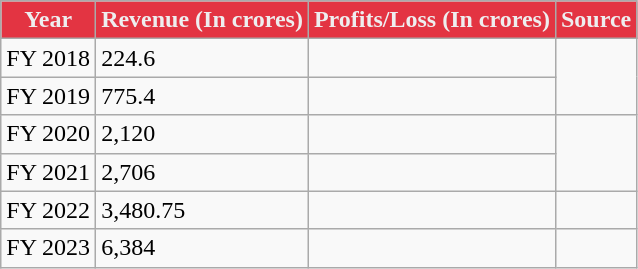<table class="wikitable">
<tr>
<th style="background:#e33442; color:#eeeeef;">Year</th>
<th style="background:#e33442; color:#eeeeef;">Revenue (In crores)</th>
<th style="background:#e33442; color:#eeeeef;">Profits/Loss (In crores)</th>
<th style="background:#e33442; color:#eeeeef;">Source</th>
</tr>
<tr>
<td>FY 2018</td>
<td>224.6</td>
<td></td>
<td rowspan="2"></td>
</tr>
<tr>
<td>FY 2019</td>
<td>775.4</td>
<td></td>
</tr>
<tr>
<td>FY 2020</td>
<td>2,120</td>
<td></td>
<td rowspan="2"></td>
</tr>
<tr>
<td>FY 2021</td>
<td>2,706</td>
<td></td>
</tr>
<tr>
<td>FY 2022</td>
<td>3,480.75</td>
<td></td>
<td></td>
</tr>
<tr>
<td>FY 2023</td>
<td>6,384</td>
<td></td>
<td></td>
</tr>
</table>
